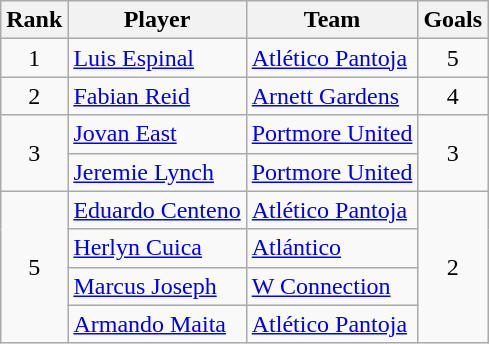<table class="wikitable">
<tr>
<th>Rank</th>
<th>Player</th>
<th>Team</th>
<th>Goals</th>
</tr>
<tr>
<td align=center>1</td>
<td> <a href='#'>Luis Espinal</a></td>
<td> <a href='#'>Atlético Pantoja</a></td>
<td align=center>5</td>
</tr>
<tr>
<td align=center>2</td>
<td> <a href='#'>Fabian Reid</a></td>
<td> <a href='#'>Arnett Gardens</a></td>
<td align=center>4</td>
</tr>
<tr>
<td align=center rowspan=2>3</td>
<td> <a href='#'>Jovan East</a></td>
<td> <a href='#'>Portmore United</a></td>
<td align=center rowspan=2>3</td>
</tr>
<tr>
<td> <a href='#'>Jeremie Lynch</a></td>
<td> <a href='#'>Portmore United</a></td>
</tr>
<tr>
<td align=center rowspan=4>5</td>
<td> <a href='#'>Eduardo Centeno</a></td>
<td> <a href='#'>Atlético Pantoja</a></td>
<td align=center rowspan=4>2</td>
</tr>
<tr>
<td> <a href='#'>Herlyn Cuica</a></td>
<td> <a href='#'>Atlántico</a></td>
</tr>
<tr>
<td> <a href='#'>Marcus Joseph</a></td>
<td> <a href='#'>W Connection</a></td>
</tr>
<tr>
<td> <a href='#'>Armando Maita</a></td>
<td> <a href='#'>Atlético Pantoja</a></td>
</tr>
</table>
